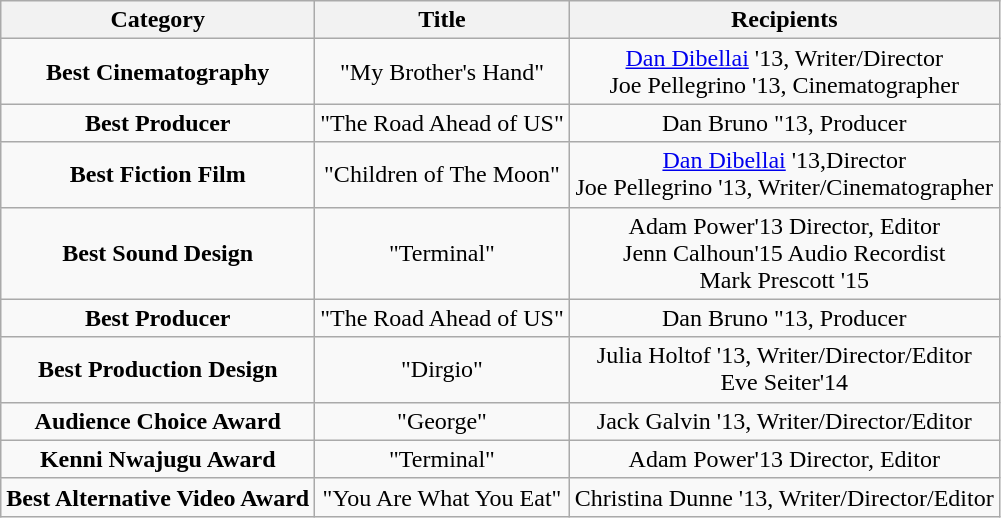<table class= "wikitable" style="text-align:center">
<tr>
<th>Category</th>
<th>Title</th>
<th>Recipients</th>
</tr>
<tr>
<td><strong>Best Cinematography</strong></td>
<td>"My Brother's Hand"</td>
<td><a href='#'>Dan Dibellai</a> '13, Writer/Director <br> Joe Pellegrino '13, Cinematographer</td>
</tr>
<tr>
<td><strong>Best Producer</strong></td>
<td>"The Road Ahead of US"</td>
<td>Dan Bruno "13, Producer</td>
</tr>
<tr>
<td><strong>Best Fiction Film</strong></td>
<td>"Children of The Moon"</td>
<td><a href='#'>Dan Dibellai</a> '13,Director <br> Joe Pellegrino '13, Writer/Cinematographer</td>
</tr>
<tr>
<td><strong>Best Sound Design</strong></td>
<td>"Terminal"</td>
<td>Adam Power'13  Director, Editor <br> Jenn Calhoun'15 Audio Recordist <br> Mark Prescott '15</td>
</tr>
<tr>
<td><strong>Best Producer</strong></td>
<td>"The Road Ahead of US"</td>
<td>Dan Bruno "13, Producer</td>
</tr>
<tr>
<td><strong>Best Production Design</strong></td>
<td>"Dirgio"</td>
<td>Julia Holtof '13, Writer/Director/Editor <br> Eve Seiter'14</td>
</tr>
<tr>
<td><strong>Audience Choice Award</strong></td>
<td>"George"</td>
<td>Jack Galvin '13, Writer/Director/Editor</td>
</tr>
<tr>
<td><strong>Kenni Nwajugu Award</strong></td>
<td>"Terminal"</td>
<td>Adam Power'13  Director, Editor</td>
</tr>
<tr>
<td><strong>Best Alternative Video Award</strong></td>
<td>"You Are What You Eat"</td>
<td>Christina Dunne '13, Writer/Director/Editor</td>
</tr>
</table>
